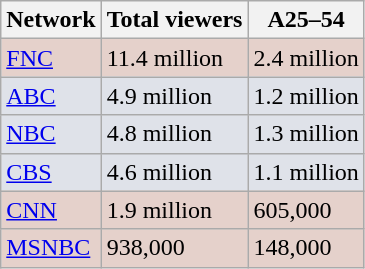<table class="wikitable">
<tr>
<th>Network</th>
<th>Total viewers</th>
<th>A25–54</th>
</tr>
<tr style="background:#e5d1cb;">
<td><a href='#'>FNC</a></td>
<td>11.4 million</td>
<td>2.4 million</td>
</tr>
<tr style="background:#dfe2e9;">
<td><a href='#'>ABC</a></td>
<td>4.9 million</td>
<td>1.2 million</td>
</tr>
<tr style="background:#dfe2e9;">
<td><a href='#'>NBC</a></td>
<td>4.8 million</td>
<td>1.3 million</td>
</tr>
<tr style="background:#dfe2e9;">
<td><a href='#'>CBS</a></td>
<td>4.6 million</td>
<td>1.1 million</td>
</tr>
<tr style="background:#e5d1cb;">
<td><a href='#'>CNN</a></td>
<td>1.9 million</td>
<td>605,000</td>
</tr>
<tr style="background:#e5d1cb;">
<td><a href='#'>MSNBC</a></td>
<td>938,000</td>
<td>148,000</td>
</tr>
</table>
